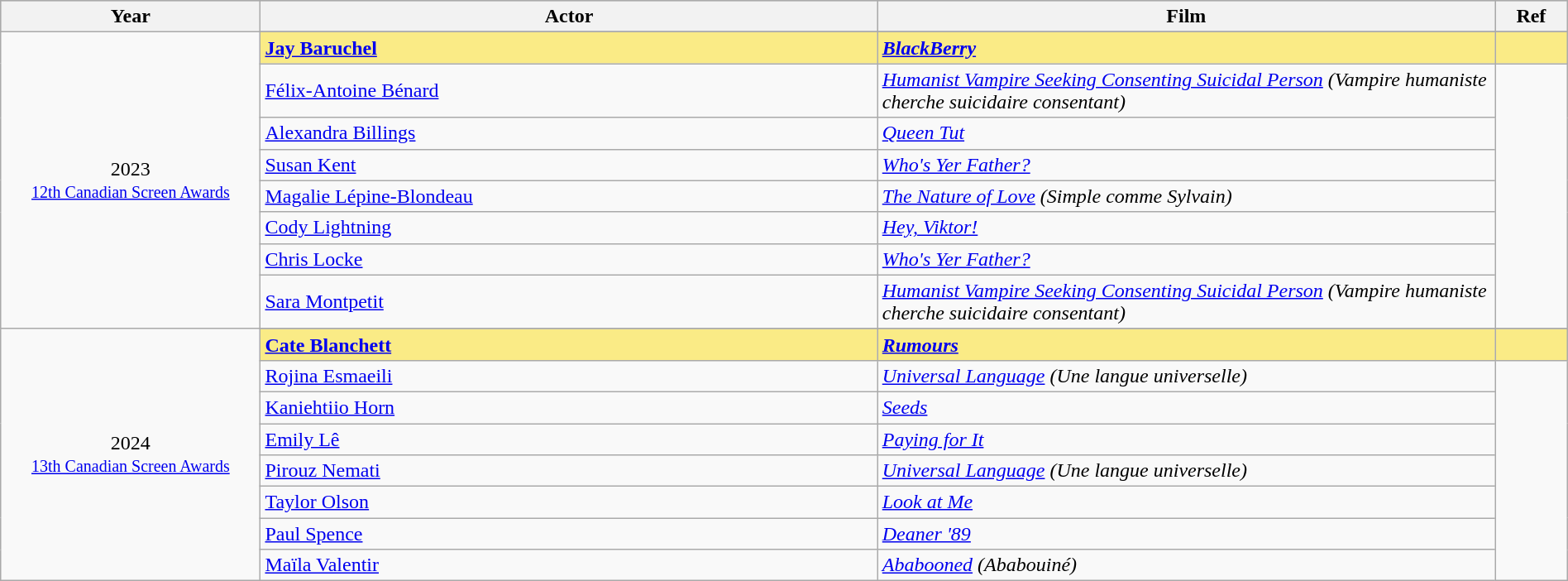<table class="wikitable" style="width:100%;">
<tr style="background:#bebebe;">
<th style="width:8%;">Year</th>
<th style="width:19%;">Actor</th>
<th style="width:19%;">Film</th>
<th style="width:2%;">Ref</th>
</tr>
<tr>
<td rowspan="9" align="center">2023 <br> <small><a href='#'>12th Canadian Screen Awards</a></small></td>
</tr>
<tr style="background:#FAEB86;">
<td><strong><a href='#'>Jay Baruchel</a></strong></td>
<td><strong><em><a href='#'>BlackBerry</a></em></strong></td>
<td></td>
</tr>
<tr>
<td><a href='#'>Félix-Antoine Bénard</a></td>
<td><em><a href='#'>Humanist Vampire Seeking Consenting Suicidal Person</a> (Vampire humaniste cherche suicidaire consentant)</em></td>
<td rowspan=7></td>
</tr>
<tr>
<td><a href='#'>Alexandra Billings</a></td>
<td><em><a href='#'>Queen Tut</a></em></td>
</tr>
<tr>
<td><a href='#'>Susan Kent</a></td>
<td><em><a href='#'>Who's Yer Father?</a></em></td>
</tr>
<tr>
<td><a href='#'>Magalie Lépine-Blondeau</a></td>
<td><em><a href='#'>The Nature of Love</a> (Simple comme Sylvain)</em></td>
</tr>
<tr>
<td><a href='#'>Cody Lightning</a></td>
<td><em><a href='#'>Hey, Viktor!</a></em></td>
</tr>
<tr>
<td><a href='#'>Chris Locke</a></td>
<td><em><a href='#'>Who's Yer Father?</a></em></td>
</tr>
<tr>
<td><a href='#'>Sara Montpetit</a></td>
<td><em><a href='#'>Humanist Vampire Seeking Consenting Suicidal Person</a> (Vampire humaniste cherche suicidaire consentant)</em></td>
</tr>
<tr>
<td rowspan="9" align="center">2024 <br> <small><a href='#'>13th Canadian Screen Awards</a></small></td>
</tr>
<tr style="background:#FAEB86;">
<td><strong><a href='#'>Cate Blanchett</a></strong></td>
<td><strong><em><a href='#'>Rumours</a></em></strong></td>
<td></td>
</tr>
<tr>
<td><a href='#'>Rojina Esmaeili</a></td>
<td><em><a href='#'>Universal Language</a> (Une langue universelle)</em></td>
<td rowspan=7></td>
</tr>
<tr>
<td><a href='#'>Kaniehtiio Horn</a></td>
<td><em><a href='#'>Seeds</a></em></td>
</tr>
<tr>
<td><a href='#'>Emily Lê</a></td>
<td><em><a href='#'>Paying for It</a></em></td>
</tr>
<tr>
<td><a href='#'>Pirouz Nemati</a></td>
<td><em><a href='#'>Universal Language</a> (Une langue universelle)</em></td>
</tr>
<tr>
<td><a href='#'>Taylor Olson</a></td>
<td><em><a href='#'>Look at Me</a></em></td>
</tr>
<tr>
<td><a href='#'>Paul Spence</a></td>
<td><em><a href='#'>Deaner '89</a></em></td>
</tr>
<tr>
<td><a href='#'>Maïla Valentir</a></td>
<td><em><a href='#'>Ababooned</a> (Ababouiné)</em></td>
</tr>
</table>
